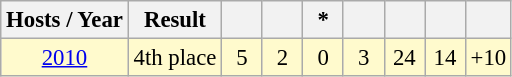<table class="wikitable" style="text-align: center;font-size:95%;">
<tr>
<th>Hosts / Year</th>
<th>Result</th>
<th width=20></th>
<th width=20></th>
<th width=20>*</th>
<th width=20></th>
<th width=20></th>
<th width=20></th>
<th width=20></th>
</tr>
<tr style="background:LemonChiffon;">
<td> <a href='#'>2010</a></td>
<td>4th place</td>
<td>5</td>
<td>2</td>
<td>0</td>
<td>3</td>
<td>24</td>
<td>14</td>
<td>+10</td>
</tr>
</table>
